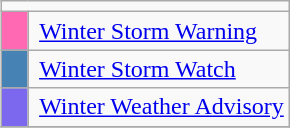<table class="wikitable"  style="float:right; margin:1em; margin-top:0;">
<tr>
<td colspan="6" style="text-align:center;"></td>
</tr>
<tr>
<td style="width:10px; height:10px; background:#ff69b4;"></td>
<td> <a href='#'>Winter Storm Warning</a></td>
</tr>
<tr>
<td style="width:10px; height:10px; background:#4682b4;"></td>
<td> <a href='#'>Winter Storm Watch</a></td>
</tr>
<tr>
<td style="width:10px; height:10px; background:#7b68ee;"></td>
<td> <a href='#'>Winter Weather Advisory</a></td>
</tr>
<tr>
</tr>
</table>
